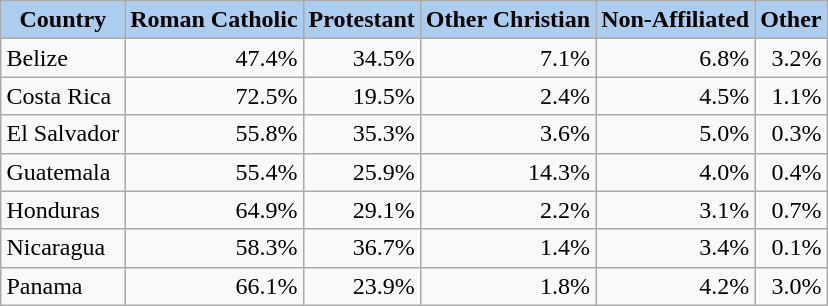<table class="wikitable sortable" style="margin:auto;">
<tr>
<th style="background: #ABCDEF;">Country</th>
<th style="background: #ABCDEF;">Roman Catholic</th>
<th style="background: #ABCDEF;">Protestant</th>
<th style="background: #ABCDEF;">Other Christian</th>
<th style="background: #ABCDEF;">Non-Affiliated</th>
<th style="background: #ABCDEF;">Other</th>
</tr>
<tr>
<td style="text-align:left;">Belize</td>
<td align="right">47.4%</td>
<td align="right">34.5%</td>
<td align="right">7.1%</td>
<td align="right">6.8%</td>
<td align="right">3.2%</td>
</tr>
<tr>
<td style="text-align:left;">Costa Rica</td>
<td align="right">72.5%</td>
<td align="right">19.5%</td>
<td align="right">2.4%</td>
<td align="right">4.5%</td>
<td align="right">1.1%</td>
</tr>
<tr>
<td style="text-align:left;">El Salvador</td>
<td align="right">55.8%</td>
<td align="right">35.3%</td>
<td align="right">3.6%</td>
<td align="right">5.0%</td>
<td align="right">0.3%</td>
</tr>
<tr>
<td style="text-align:left;">Guatemala</td>
<td align="right">55.4%</td>
<td align="right">25.9%</td>
<td align="right">14.3%</td>
<td align="right">4.0%</td>
<td align="right">0.4%</td>
</tr>
<tr>
<td style="text-align:left;">Honduras</td>
<td align="right">64.9%</td>
<td align="right">29.1%</td>
<td align="right">2.2%</td>
<td align="right">3.1%</td>
<td align="right">0.7%</td>
</tr>
<tr>
<td style="text-align:left;">Nicaragua</td>
<td align="right">58.3%</td>
<td align="right">36.7%</td>
<td align="right">1.4%</td>
<td align="right">3.4%</td>
<td align="right">0.1%</td>
</tr>
<tr>
<td style="text-align:left;">Panama</td>
<td align="right">66.1%</td>
<td align="right">23.9%</td>
<td align="right">1.8%</td>
<td align="right">4.2%</td>
<td align="right">3.0%</td>
</tr>
</table>
